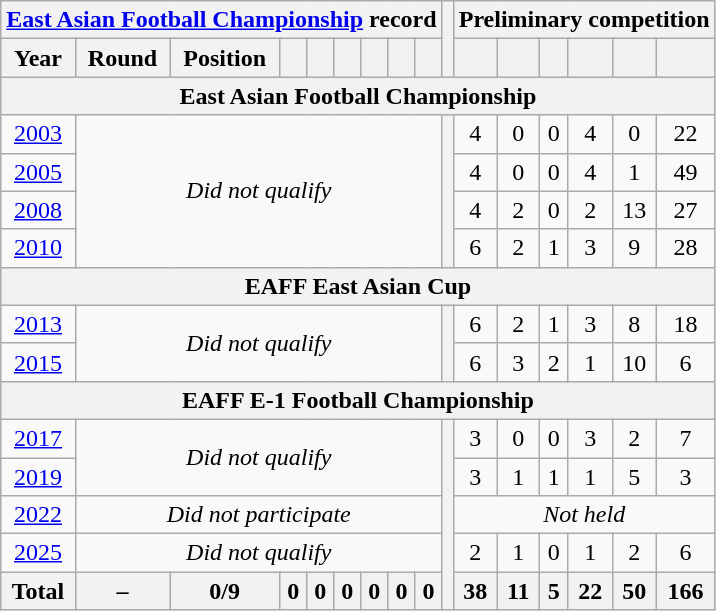<table class="wikitable" style="text-align: center;">
<tr>
<th colspan=9><a href='#'>East Asian Football Championship</a> record</th>
<th rowspan=2></th>
<th colspan=6>Preliminary competition</th>
</tr>
<tr>
<th>Year</th>
<th>Round</th>
<th>Position</th>
<th></th>
<th></th>
<th></th>
<th></th>
<th></th>
<th></th>
<th></th>
<th></th>
<th></th>
<th></th>
<th></th>
<th></th>
</tr>
<tr>
<th colspan="16">East Asian Football Championship</th>
</tr>
<tr>
<td> <a href='#'>2003</a></td>
<td colspan=8 rowspan=4><em>Did not qualify</em></td>
<th rowspan=4></th>
<td>4</td>
<td>0</td>
<td>0</td>
<td>4</td>
<td>0</td>
<td>22</td>
</tr>
<tr>
<td> <a href='#'>2005</a></td>
<td>4</td>
<td>0</td>
<td>0</td>
<td>4</td>
<td>1</td>
<td>49</td>
</tr>
<tr>
<td> <a href='#'>2008</a></td>
<td>4</td>
<td>2</td>
<td>0</td>
<td>2</td>
<td>13</td>
<td>27</td>
</tr>
<tr>
<td> <a href='#'>2010</a></td>
<td>6</td>
<td>2</td>
<td>1</td>
<td>3</td>
<td>9</td>
<td>28</td>
</tr>
<tr>
<th colspan="16">EAFF East Asian Cup</th>
</tr>
<tr>
<td> <a href='#'>2013</a></td>
<td colspan=8 rowspan=2><em>Did not qualify</em></td>
<th rowspan=2></th>
<td>6</td>
<td>2</td>
<td>1</td>
<td>3</td>
<td>8</td>
<td>18</td>
</tr>
<tr>
<td> <a href='#'>2015</a></td>
<td>6</td>
<td>3</td>
<td>2</td>
<td>1</td>
<td>10</td>
<td>6</td>
</tr>
<tr>
<th colspan="16">EAFF E-1 Football Championship</th>
</tr>
<tr>
<td> <a href='#'>2017</a></td>
<td colspan=8 rowspan=2><em>Did not qualify</em></td>
<th rowspan=10></th>
<td>3</td>
<td>0</td>
<td>0</td>
<td>3</td>
<td>2</td>
<td>7</td>
</tr>
<tr>
<td> <a href='#'>2019</a></td>
<td>3</td>
<td>1</td>
<td>1</td>
<td>1</td>
<td>5</td>
<td>3</td>
</tr>
<tr>
<td> <a href='#'>2022</a></td>
<td colspan=8><em>Did not participate</em></td>
<td colspan=6><em>Not held</em></td>
</tr>
<tr>
<td> <a href='#'>2025</a></td>
<td colspan=8><em>Did not qualify</em></td>
<td>2</td>
<td>1</td>
<td>0</td>
<td>1</td>
<td>2</td>
<td>6</td>
</tr>
<tr>
<th><strong>Total</strong></th>
<th>–</th>
<th><strong>0/9</strong></th>
<th><strong>0</strong></th>
<th><strong>0</strong></th>
<th><strong>0</strong></th>
<th><strong>0</strong></th>
<th><strong>0</strong></th>
<th><strong>0</strong></th>
<th><strong>38</strong></th>
<th><strong>11</strong></th>
<th><strong>5</strong></th>
<th><strong>22</strong></th>
<th><strong>50</strong></th>
<th><strong>166</strong></th>
</tr>
</table>
